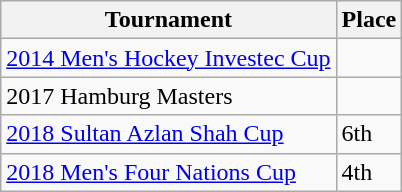<table class="wikitable collapsible">
<tr>
<th>Tournament</th>
<th>Place</th>
</tr>
<tr>
<td><a href='#'>2014 Men's Hockey Investec Cup</a></td>
<td></td>
</tr>
<tr>
<td>2017 Hamburg Masters</td>
<td></td>
</tr>
<tr>
<td><a href='#'>2018 Sultan Azlan Shah Cup</a></td>
<td>6th</td>
</tr>
<tr>
<td><a href='#'>2018 Men's Four Nations Cup</a></td>
<td>4th</td>
</tr>
</table>
